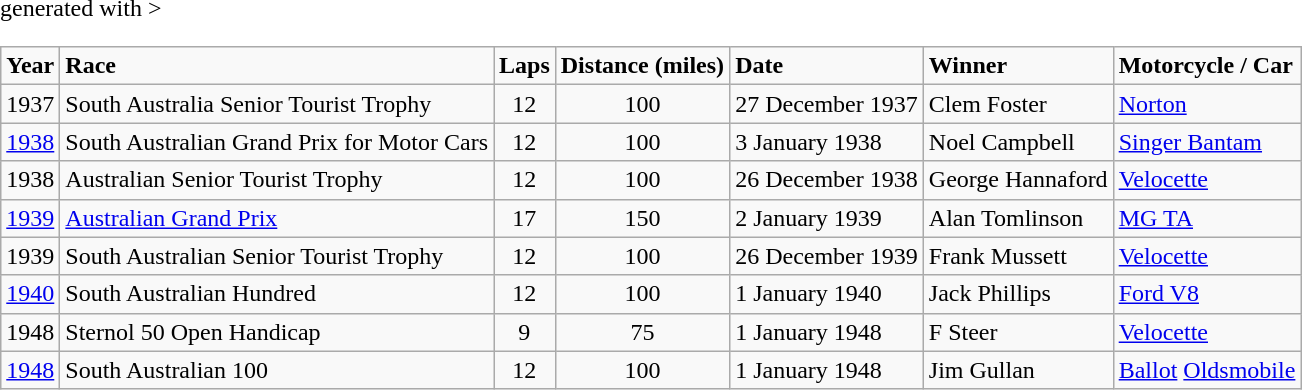<table class="wikitable" <hiddentext>generated with >
<tr style="font-weight:bold">
<td height="14" align="center">Year</td>
<td>Race</td>
<td align="center">Laps</td>
<td>Distance (miles)</td>
<td>Date</td>
<td>Winner</td>
<td>Motorcycle / Car</td>
</tr>
<tr>
<td height="14" align="center">1937</td>
<td>South Australia Senior Tourist Trophy</td>
<td align="center">12</td>
<td align="center">100</td>
<td>27 December 1937</td>
<td>Clem Foster</td>
<td><a href='#'>Norton</a></td>
</tr>
<tr>
<td height="14" align="center"><a href='#'>1938</a></td>
<td>South Australian Grand Prix for Motor Cars</td>
<td align="center">12</td>
<td align="center">100</td>
<td>3 January 1938</td>
<td>Noel Campbell</td>
<td><a href='#'>Singer Bantam</a></td>
</tr>
<tr>
<td height="14" align="center">1938</td>
<td>Australian Senior Tourist Trophy</td>
<td align="center">12</td>
<td align="center">100</td>
<td>26 December 1938</td>
<td>George Hannaford</td>
<td><a href='#'>Velocette</a></td>
</tr>
<tr>
<td height="14" align="center"><a href='#'>1939</a></td>
<td><a href='#'>Australian Grand Prix</a></td>
<td align="center">17</td>
<td align="center">150</td>
<td>2 January 1939</td>
<td>Alan Tomlinson</td>
<td><a href='#'>MG TA</a></td>
</tr>
<tr>
<td height="14" align="center">1939</td>
<td>South Australian Senior Tourist Trophy</td>
<td align="center">12</td>
<td align="center">100</td>
<td>26 December 1939</td>
<td>Frank Mussett</td>
<td><a href='#'>Velocette</a></td>
</tr>
<tr>
<td height="14" align="center"><a href='#'>1940</a></td>
<td>South Australian Hundred</td>
<td align="center">12</td>
<td align="center">100</td>
<td>1 January 1940</td>
<td>Jack Phillips</td>
<td><a href='#'>Ford V8</a></td>
</tr>
<tr>
<td height="14" align="center">1948</td>
<td>Sternol 50 Open Handicap</td>
<td align="center">9</td>
<td align="center">75</td>
<td>1 January 1948</td>
<td>F Steer</td>
<td><a href='#'>Velocette</a></td>
</tr>
<tr>
<td height="14" align="center"><a href='#'>1948</a></td>
<td>South Australian 100</td>
<td align="center">12</td>
<td align="center">100</td>
<td>1 January 1948</td>
<td>Jim Gullan</td>
<td><a href='#'>Ballot</a> <a href='#'>Oldsmobile</a></td>
</tr>
</table>
